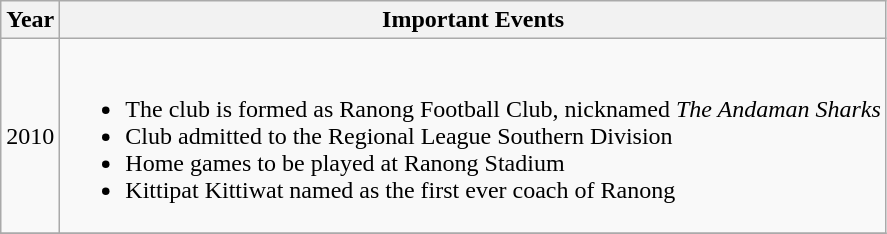<table class="wikitable">
<tr>
<th>Year</th>
<th>Important Events</th>
</tr>
<tr>
<td>2010</td>
<td><br><ul><li>The club is formed as Ranong Football Club, nicknamed <em>The Andaman Sharks</em></li><li>Club admitted to the Regional League Southern Division</li><li>Home games to be played at Ranong Stadium</li><li>Kittipat Kittiwat named as the first ever coach of Ranong</li></ul></td>
</tr>
<tr>
</tr>
</table>
